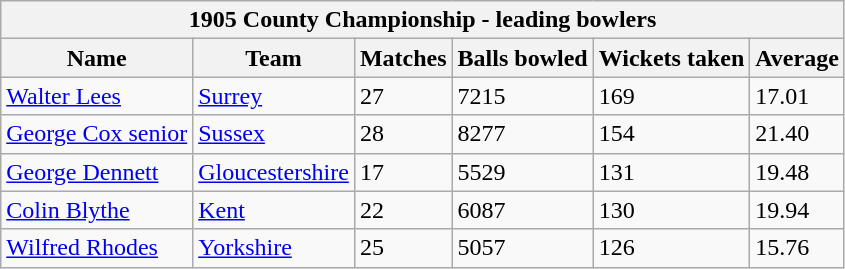<table class="wikitable">
<tr>
<th bgcolor="#efefef" colspan="6">1905 County Championship - leading bowlers</th>
</tr>
<tr bgcolor="#efefef">
<th>Name</th>
<th>Team</th>
<th>Matches</th>
<th>Balls bowled</th>
<th>Wickets taken</th>
<th>Average</th>
</tr>
<tr>
<td><a href='#'>Walter Lees</a></td>
<td><a href='#'>Surrey</a></td>
<td>27</td>
<td>7215</td>
<td>169</td>
<td>17.01</td>
</tr>
<tr>
<td><a href='#'>George Cox senior</a></td>
<td><a href='#'>Sussex</a></td>
<td>28</td>
<td>8277</td>
<td>154</td>
<td>21.40</td>
</tr>
<tr>
<td><a href='#'>George Dennett</a></td>
<td><a href='#'>Gloucestershire</a></td>
<td>17</td>
<td>5529</td>
<td>131</td>
<td>19.48</td>
</tr>
<tr>
<td><a href='#'>Colin Blythe</a></td>
<td><a href='#'>Kent</a></td>
<td>22</td>
<td>6087</td>
<td>130</td>
<td>19.94</td>
</tr>
<tr>
<td><a href='#'>Wilfred Rhodes</a></td>
<td><a href='#'>Yorkshire</a></td>
<td>25</td>
<td>5057</td>
<td>126</td>
<td>15.76</td>
</tr>
</table>
